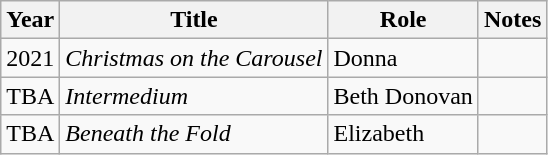<table class="wikitable sortable">
<tr>
<th>Year</th>
<th>Title</th>
<th>Role</th>
<th>Notes</th>
</tr>
<tr>
<td>2021</td>
<td><em>Christmas on the Carousel</em></td>
<td>Donna</td>
<td></td>
</tr>
<tr>
<td>TBA</td>
<td><em>Intermedium</em></td>
<td>Beth Donovan</td>
<td></td>
</tr>
<tr>
<td>TBA</td>
<td><em>Beneath the Fold</em></td>
<td>Elizabeth</td>
<td></td>
</tr>
</table>
